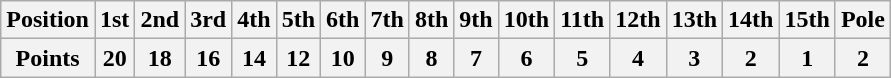<table class="wikitable">
<tr>
<th>Position</th>
<th>1st</th>
<th>2nd</th>
<th>3rd</th>
<th>4th</th>
<th>5th</th>
<th>6th</th>
<th>7th</th>
<th>8th</th>
<th>9th</th>
<th>10th</th>
<th>11th</th>
<th>12th</th>
<th>13th</th>
<th>14th</th>
<th>15th</th>
<th>Pole</th>
</tr>
<tr>
<th>Points</th>
<th>20</th>
<th>18</th>
<th>16</th>
<th>14</th>
<th>12</th>
<th>10</th>
<th>9</th>
<th>8</th>
<th>7</th>
<th>6</th>
<th>5</th>
<th>4</th>
<th>3</th>
<th>2</th>
<th>1</th>
<th>2</th>
</tr>
</table>
